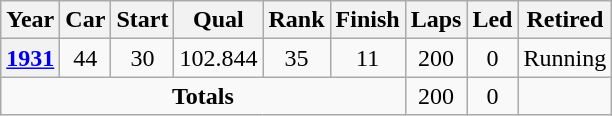<table class="wikitable" style="text-align:center">
<tr>
<th>Year</th>
<th>Car</th>
<th>Start</th>
<th>Qual</th>
<th>Rank</th>
<th>Finish</th>
<th>Laps</th>
<th>Led</th>
<th>Retired</th>
</tr>
<tr>
<th><a href='#'>1931</a></th>
<td>44</td>
<td>30</td>
<td>102.844</td>
<td>35</td>
<td>11</td>
<td>200</td>
<td>0</td>
<td>Running</td>
</tr>
<tr>
<td colspan=6><strong>Totals</strong></td>
<td>200</td>
<td>0</td>
<td></td>
</tr>
</table>
